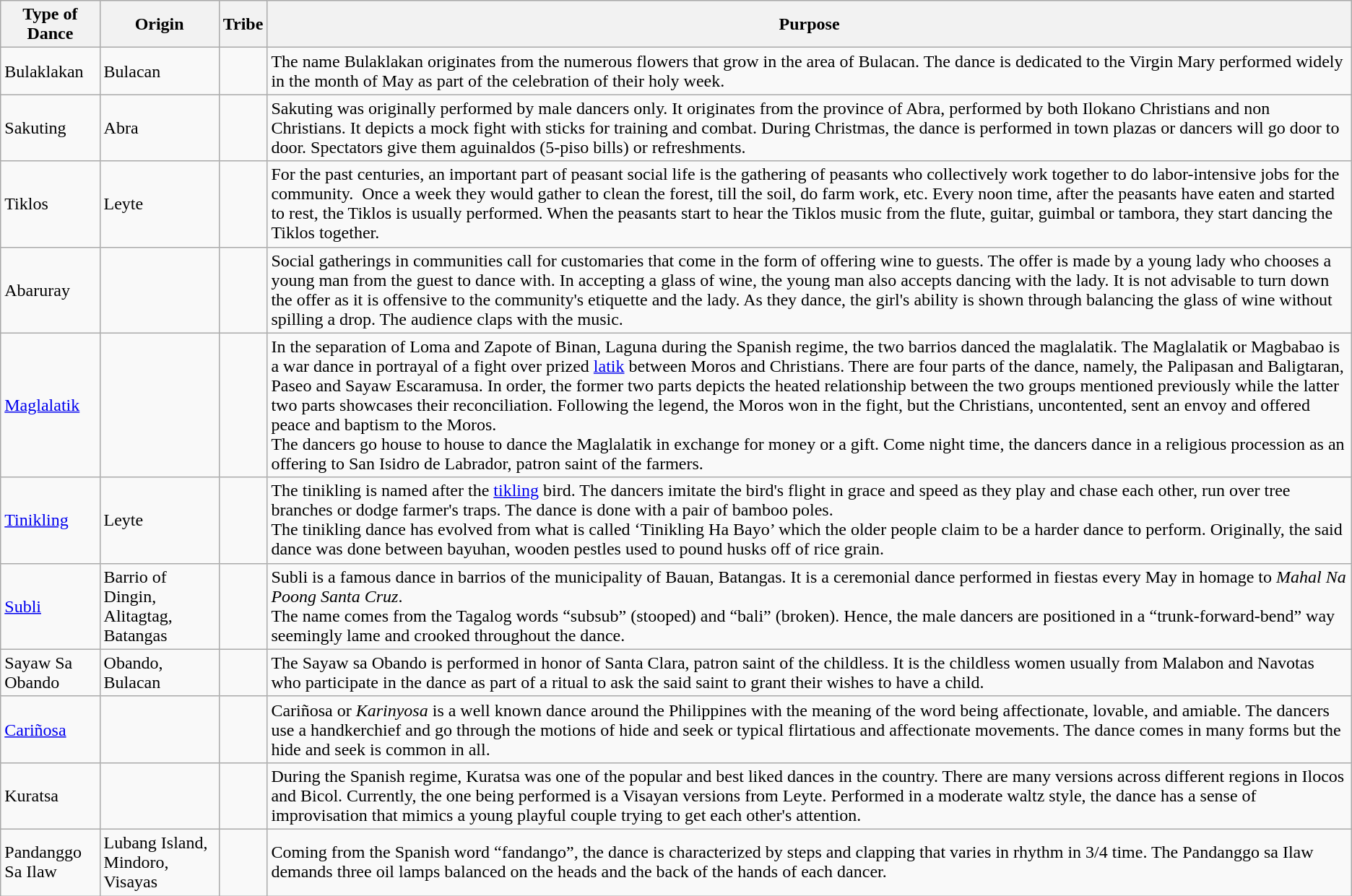<table class="wikitable">
<tr>
<th>Type of Dance</th>
<th>Origin</th>
<th>Tribe</th>
<th>Purpose</th>
</tr>
<tr>
<td>Bulaklakan</td>
<td>Bulacan</td>
<td></td>
<td>The name Bulaklakan originates from the numerous flowers that grow in the area of Bulacan. The dance is dedicated to the Virgin Mary performed widely in the month of May as part of the celebration of their holy week.</td>
</tr>
<tr>
<td>Sakuting</td>
<td>Abra</td>
<td></td>
<td>Sakuting was originally performed by male dancers only. It originates from the province of Abra, performed by both Ilokano Christians and non Christians. It depicts a mock fight with sticks for training and combat. During Christmas, the dance is performed in town plazas or dancers will go door to door. Spectators give them aguinaldos (5-piso bills) or refreshments.</td>
</tr>
<tr>
<td>Tiklos</td>
<td>Leyte</td>
<td></td>
<td>For the past centuries, an important part of peasant social life is the gathering of peasants who collectively work together to do labor-intensive jobs for the community.  Once a week they would gather to clean the forest, till the soil, do farm work, etc. Every noon time, after the peasants have eaten and started to rest, the Tiklos is usually performed. When the peasants start to hear the Tiklos music from the flute, guitar, guimbal or tambora, they start dancing the Tiklos together.</td>
</tr>
<tr>
<td>Abaruray</td>
<td></td>
<td></td>
<td>Social gatherings in communities call for customaries that come in the form of offering wine to guests. The offer is made by a young lady who chooses a young man from the guest to dance with. In accepting a glass of wine, the young man also accepts dancing with the lady. It is not advisable to turn down the offer as it is offensive to the community's etiquette and the lady. As they dance, the girl's ability is shown through balancing the glass of wine without spilling a drop. The audience claps with the music.</td>
</tr>
<tr>
<td><a href='#'>Maglalatik</a></td>
<td></td>
<td></td>
<td>In the separation of Loma and Zapote of Binan, Laguna during the Spanish regime, the two barrios danced the maglalatik. The Maglalatik or Magbabao is a war dance in portrayal of a fight over prized <a href='#'>latik</a> between Moros and Christians. There are four parts of the dance, namely, the Palipasan and Baligtaran, Paseo and Sayaw Escaramusa. In order, the former two parts depicts the heated relationship between the two groups mentioned previously while the latter two parts showcases their reconciliation. Following the legend, the Moros won in the fight, but the Christians, uncontented, sent an envoy and offered peace and baptism to the Moros.<br>The dancers go house to house to dance the Maglalatik in exchange for money or a gift. Come night time, the dancers dance in a religious procession as an offering to San Isidro de Labrador, patron saint of the farmers.</td>
</tr>
<tr>
<td><a href='#'>Tinikling</a></td>
<td>Leyte</td>
<td></td>
<td>The tinikling is named after the <a href='#'>tikling</a> bird. The dancers imitate the bird's flight in grace and speed as they play and chase each other, run over tree branches or dodge farmer's traps. The dance is done with a pair of bamboo poles.<br>The tinikling dance has evolved from what is called ‘Tinikling Ha Bayo’ which the older people claim to be a harder dance to perform. Originally, the said dance was done between bayuhan, wooden pestles used to pound husks off of rice grain.</td>
</tr>
<tr>
<td><a href='#'>Subli</a></td>
<td>Barrio of Dingin, Alitagtag, Batangas</td>
<td></td>
<td>Subli is a famous dance in barrios of the municipality of Bauan, Batangas. It is a ceremonial dance performed in fiestas every May in homage to <em>Mahal Na Poong Santa Cruz</em>.<br>The name comes from the Tagalog words “subsub” (stooped) and “bali” (broken). Hence, the male dancers are positioned in a “trunk-forward-bend” way seemingly lame and crooked throughout the dance.</td>
</tr>
<tr>
<td>Sayaw Sa Obando</td>
<td>Obando, Bulacan</td>
<td></td>
<td>The Sayaw sa Obando is performed in honor of Santa Clara, patron saint of the childless. It is the childless women usually from Malabon and Navotas who participate in the dance as part of a ritual to ask the said saint to grant their wishes to have a child.</td>
</tr>
<tr>
<td><a href='#'>Cariñosa</a></td>
<td></td>
<td></td>
<td>Cariñosa or <em>Karinyosa</em> is a well known dance around the Philippines with the meaning of the word being affectionate, lovable, and amiable. The dancers use a handkerchief and go through the motions of hide and seek or typical flirtatious and affectionate movements. The dance comes in many forms but the hide and seek is common in all.</td>
</tr>
<tr>
<td>Kuratsa</td>
<td></td>
<td></td>
<td>During the Spanish regime, Kuratsa was one of the popular and best liked dances in the country. There are many versions across different regions in Ilocos and Bicol. Currently, the one being performed is a Visayan versions from Leyte. Performed in a moderate waltz style, the dance has a sense of improvisation that mimics a young playful couple trying to get each other's attention.</td>
</tr>
<tr>
<td>Pandanggo Sa Ilaw</td>
<td>Lubang Island, Mindoro, Visayas</td>
<td></td>
<td>Coming from the Spanish word “fandango”, the dance is characterized by steps and clapping that varies in rhythm in 3/4 time. The Pandanggo sa Ilaw demands three oil lamps balanced on the heads and the back of the hands of each dancer.</td>
</tr>
</table>
